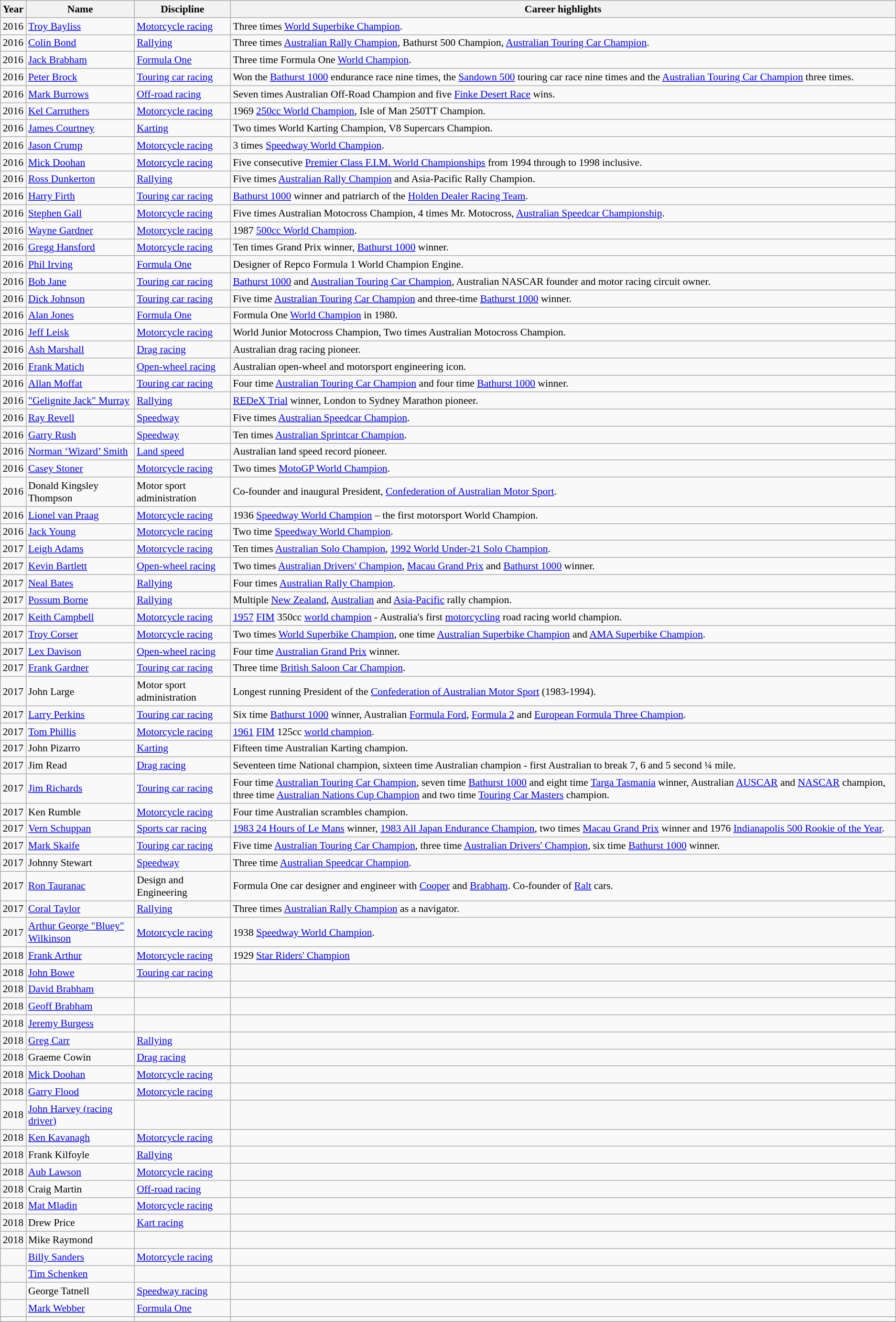<table class="wikitable sortable" style="font-size: 90%">
<tr>
<th class="unsortable">Year</th>
<th>Name</th>
<th>Discipline</th>
<th class="unsortable">Career highlights</th>
</tr>
<tr>
<td>2016</td>
<td data-sort-value="Bayliss"><a href='#'>Troy Bayliss</a></td>
<td><a href='#'>Motorcycle racing</a></td>
<td>Three times <a href='#'>World Superbike Champion</a>.</td>
</tr>
<tr>
<td>2016</td>
<td data-sort-value="Bond"><a href='#'>Colin Bond</a></td>
<td><a href='#'>Rallying</a></td>
<td>Three times <a href='#'>Australian Rally Champion</a>, Bathurst 500 Champion, <a href='#'>Australian Touring Car Champion</a>.</td>
</tr>
<tr>
<td>2016</td>
<td data-sort-value="Brabham"><a href='#'>Jack Brabham</a></td>
<td><a href='#'>Formula One</a></td>
<td>Three time Formula One <a href='#'>World Champion</a>.</td>
</tr>
<tr>
<td>2016</td>
<td data-sort-value="Brock"><a href='#'>Peter Brock</a></td>
<td><a href='#'>Touring car racing</a></td>
<td>Won the <a href='#'>Bathurst 1000</a> endurance race nine times, the <a href='#'>Sandown 500</a> touring car race nine times and the <a href='#'>Australian Touring Car Champion</a> three times.</td>
</tr>
<tr>
<td>2016</td>
<td data-sort-value="Burrows"><a href='#'>Mark Burrows</a></td>
<td><a href='#'>Off-road racing</a></td>
<td>Seven times Australian Off-Road Champion and five <a href='#'>Finke Desert Race</a> wins.</td>
</tr>
<tr>
<td>2016</td>
<td data-sort-value="Carruthers"><a href='#'>Kel Carruthers</a></td>
<td><a href='#'>Motorcycle racing</a></td>
<td>1969 <a href='#'>250cc World Champion</a>, Isle of Man 250TT Champion.</td>
</tr>
<tr>
<td>2016</td>
<td data-sort-value="Courtney"><a href='#'>James Courtney</a></td>
<td><a href='#'>Karting</a></td>
<td>Two times World Karting Champion, V8 Supercars Champion.</td>
</tr>
<tr>
<td>2016</td>
<td data-sort-value="Crump"><a href='#'>Jason Crump</a></td>
<td><a href='#'>Motorcycle racing</a></td>
<td>3 times <a href='#'>Speedway World Champion</a>.</td>
</tr>
<tr>
<td>2016</td>
<td data-sort-value="Doohan"><a href='#'>Mick Doohan</a></td>
<td><a href='#'>Motorcycle racing</a></td>
<td>Five consecutive <a href='#'>Premier Class F.I.M. World Championships</a> from 1994 through to 1998 inclusive.</td>
</tr>
<tr>
<td>2016</td>
<td data-sort-value="Dunkerton"><a href='#'>Ross Dunkerton</a></td>
<td><a href='#'>Rallying</a></td>
<td>Five times <a href='#'>Australian Rally Champion</a> and Asia-Pacific Rally Champion.</td>
</tr>
<tr>
<td>2016</td>
<td data-sort-value="Firth"><a href='#'>Harry Firth</a></td>
<td><a href='#'>Touring car racing</a></td>
<td><a href='#'>Bathurst 1000</a> winner and patriarch of the <a href='#'>Holden Dealer Racing Team</a>.</td>
</tr>
<tr>
<td>2016</td>
<td data-sort-value="Gall"><a href='#'>Stephen Gall</a></td>
<td><a href='#'>Motorcycle racing</a></td>
<td>Five times Australian Motocross Champion, 4 times Mr. Motocross, <a href='#'>Australian Speedcar Championship</a>.</td>
</tr>
<tr>
<td>2016</td>
<td data-sort-value="Gardner"><a href='#'>Wayne Gardner</a></td>
<td><a href='#'>Motorcycle racing</a></td>
<td>1987 <a href='#'>500cc World Champion</a>.</td>
</tr>
<tr>
<td>2016</td>
<td data-sort-value="Hansford"><a href='#'>Gregg Hansford</a></td>
<td><a href='#'>Motorcycle racing</a></td>
<td>Ten times Grand Prix winner, <a href='#'>Bathurst 1000</a> winner.</td>
</tr>
<tr>
<td>2016</td>
<td data-sort-value="Irving"><a href='#'>Phil Irving</a></td>
<td><a href='#'>Formula One</a></td>
<td>Designer of Repco Formula 1 World Champion Engine.</td>
</tr>
<tr>
<td>2016</td>
<td data-sort-value="Jane"><a href='#'>Bob Jane</a></td>
<td><a href='#'>Touring car racing</a></td>
<td><a href='#'>Bathurst 1000</a> and <a href='#'>Australian Touring Car Champion</a>, Australian NASCAR founder and motor racing circuit owner.</td>
</tr>
<tr>
<td>2016</td>
<td data-sort-value="Johnson"><a href='#'>Dick Johnson</a></td>
<td><a href='#'>Touring car racing</a></td>
<td>Five time <a href='#'>Australian Touring Car Champion</a> and three-time <a href='#'>Bathurst 1000</a> winner.</td>
</tr>
<tr>
<td>2016</td>
<td data-sort-value="Jones"><a href='#'>Alan Jones</a></td>
<td><a href='#'>Formula One</a></td>
<td>Formula One <a href='#'>World Champion</a> in 1980.</td>
</tr>
<tr>
<td>2016</td>
<td data-sort-value="Leisk"><a href='#'>Jeff Leisk</a></td>
<td><a href='#'>Motorcycle racing</a></td>
<td>World Junior Motocross Champion, Two times Australian Motocross Champion.</td>
</tr>
<tr>
<td>2016</td>
<td data-sort-value="Marshall"><a href='#'>Ash Marshall</a></td>
<td><a href='#'>Drag racing</a></td>
<td>Australian drag racing pioneer.</td>
</tr>
<tr>
<td>2016</td>
<td data-sort-value="Matich"><a href='#'>Frank Matich</a></td>
<td><a href='#'>Open-wheel racing</a></td>
<td>Australian open-wheel and motorsport engineering icon.</td>
</tr>
<tr>
<td>2016</td>
<td data-sort-value="Moffat"><a href='#'>Allan Moffat</a></td>
<td><a href='#'>Touring car racing</a></td>
<td>Four time <a href='#'>Australian Touring Car Champion</a> and four time <a href='#'>Bathurst 1000</a> winner.</td>
</tr>
<tr>
<td>2016</td>
<td data-sort-value="Murray"><a href='#'>"Gelignite Jack" Murray</a></td>
<td><a href='#'>Rallying</a></td>
<td><a href='#'>REDeX Trial</a> winner, London to Sydney Marathon pioneer.</td>
</tr>
<tr>
<td>2016</td>
<td data-sort-value="Revell"><a href='#'>Ray Revell</a></td>
<td><a href='#'>Speedway</a></td>
<td>Five times  <a href='#'>Australian Speedcar Champion</a>.</td>
</tr>
<tr>
<td>2016</td>
<td data-sort-value="Rush"><a href='#'>Garry Rush</a></td>
<td><a href='#'>Speedway</a></td>
<td>Ten times <a href='#'>Australian Sprintcar Champion</a>.</td>
</tr>
<tr>
<td>2016</td>
<td data-sort-value="Smith"><a href='#'>Norman ‘Wizard’ Smith</a></td>
<td><a href='#'>Land speed</a></td>
<td>Australian land speed record pioneer.</td>
</tr>
<tr>
<td>2016</td>
<td data-sort-value="Stoner"><a href='#'>Casey Stoner</a></td>
<td><a href='#'>Motorcycle racing</a></td>
<td>Two times <a href='#'>MotoGP World Champion</a>.</td>
</tr>
<tr>
<td>2016</td>
<td data-sort-value="Thompson">Donald Kingsley Thompson</td>
<td>Motor sport administration</td>
<td>Co-founder and inaugural President, <a href='#'>Confederation of Australian Motor Sport</a>.</td>
</tr>
<tr>
<td>2016</td>
<td data-sort-value="van Praag"><a href='#'>Lionel van Praag</a></td>
<td><a href='#'>Motorcycle racing</a></td>
<td>1936 <a href='#'>Speedway World Champion</a> – the first motorsport World Champion.</td>
</tr>
<tr>
<td>2016</td>
<td data-sort-value="Young"><a href='#'>Jack Young</a></td>
<td><a href='#'>Motorcycle racing</a></td>
<td>Two time <a href='#'>Speedway World Champion</a>.</td>
</tr>
<tr>
<td>2017</td>
<td data-sort-value="Adams"><a href='#'>Leigh Adams</a></td>
<td><a href='#'>Motorcycle racing</a></td>
<td>Ten times <a href='#'>Australian Solo Champion</a>, <a href='#'>1992 World Under-21 Solo Champion</a>.</td>
</tr>
<tr>
<td>2017</td>
<td data-sort-value="Bartlett"><a href='#'>Kevin Bartlett</a></td>
<td><a href='#'>Open-wheel racing</a></td>
<td>Two times <a href='#'>Australian Drivers' Champion</a>, <a href='#'>Macau Grand Prix</a> and <a href='#'>Bathurst 1000</a> winner.</td>
</tr>
<tr>
<td>2017</td>
<td data-sort-value="Bates"><a href='#'>Neal Bates</a></td>
<td><a href='#'>Rallying</a></td>
<td>Four times <a href='#'>Australian Rally Champion</a>.</td>
</tr>
<tr>
<td>2017</td>
<td data-sort-value="Borne"><a href='#'>Possum Borne</a></td>
<td><a href='#'>Rallying</a></td>
<td>Multiple <a href='#'>New Zealand</a>, <a href='#'>Australian</a> and <a href='#'>Asia-Pacific</a> rally champion.</td>
</tr>
<tr>
<td>2017</td>
<td data-sort-value="Campbell"><a href='#'>Keith Campbell</a></td>
<td><a href='#'>Motorcycle racing</a></td>
<td><a href='#'>1957</a> <a href='#'>FIM</a> 350cc <a href='#'>world champion</a> - Australia's first <a href='#'>motorcycling</a> road racing world champion.</td>
</tr>
<tr>
<td>2017</td>
<td data-sort-value="Corser"><a href='#'>Troy Corser</a></td>
<td><a href='#'>Motorcycle racing</a></td>
<td>Two times <a href='#'>World Superbike Champion</a>, one time <a href='#'>Australian Superbike Champion</a> and <a href='#'>AMA Superbike Champion</a>.</td>
</tr>
<tr>
<td>2017</td>
<td data-sort-value="Davison"><a href='#'>Lex Davison</a></td>
<td><a href='#'>Open-wheel racing</a></td>
<td>Four time <a href='#'>Australian Grand Prix</a> winner.</td>
</tr>
<tr>
<td>2017</td>
<td data-sort-value="Gardner"><a href='#'>Frank Gardner</a></td>
<td><a href='#'>Touring car racing</a></td>
<td>Three time <a href='#'>British Saloon Car Champion</a>.</td>
</tr>
<tr>
<td>2017</td>
<td data-sort-value="Large">John Large</td>
<td>Motor sport administration</td>
<td>Longest running President of the <a href='#'>Confederation of Australian Motor Sport</a> (1983-1994).</td>
</tr>
<tr>
<td>2017</td>
<td data-sort-value="Perkins"><a href='#'>Larry Perkins</a></td>
<td><a href='#'>Touring car racing</a></td>
<td>Six time <a href='#'>Bathurst 1000</a> winner, Australian <a href='#'>Formula Ford</a>, <a href='#'>Formula 2</a> and <a href='#'>European Formula Three Champion</a>.</td>
</tr>
<tr>
<td>2017</td>
<td data-sort-value="Phillis"><a href='#'>Tom Phillis</a></td>
<td><a href='#'>Motorcycle racing</a></td>
<td><a href='#'>1961</a> <a href='#'>FIM</a> 125cc <a href='#'>world champion</a>.</td>
</tr>
<tr>
<td>2017</td>
<td data-sort-value="Pizarro">John Pizarro</td>
<td><a href='#'>Karting</a></td>
<td>Fifteen time Australian Karting champion.</td>
</tr>
<tr>
<td>2017</td>
<td data-sort-value="Read">Jim Read</td>
<td><a href='#'>Drag racing</a></td>
<td>Seventeen time National champion, sixteen time Australian champion - first Australian to break 7, 6 and 5 second ¼ mile.</td>
</tr>
<tr>
<td>2017</td>
<td data-sort-value="Richards"><a href='#'>Jim Richards</a></td>
<td><a href='#'>Touring car racing</a></td>
<td>Four time <a href='#'>Australian Touring Car Champion</a>, seven time <a href='#'>Bathurst 1000</a> and eight time <a href='#'>Targa Tasmania</a> winner, Australian <a href='#'>AUSCAR</a> and <a href='#'>NASCAR</a> champion, three time <a href='#'>Australian Nations Cup Champion</a> and two time <a href='#'>Touring Car Masters</a> champion.</td>
</tr>
<tr>
<td>2017</td>
<td data-sort-value="Rumble">Ken Rumble</td>
<td><a href='#'>Motorcycle racing</a></td>
<td>Four time Australian scrambles champion.</td>
</tr>
<tr>
<td>2017</td>
<td data-sort-value="Schuppan"><a href='#'>Vern Schuppan</a></td>
<td><a href='#'>Sports car racing</a></td>
<td><a href='#'>1983 24 Hours of Le Mans</a> winner, <a href='#'>1983 All Japan Endurance Champion</a>, two times <a href='#'>Macau Grand Prix</a> winner and 1976 <a href='#'>Indianapolis 500 Rookie of the Year</a>.</td>
</tr>
<tr>
<td>2017</td>
<td data-sort-value="Skaife"><a href='#'>Mark Skaife</a></td>
<td><a href='#'>Touring car racing</a></td>
<td>Five time <a href='#'>Australian Touring Car Champion</a>, three time <a href='#'>Australian Drivers' Champion</a>, six time <a href='#'>Bathurst 1000</a> winner.</td>
</tr>
<tr>
<td>2017</td>
<td data-sort-value="Stewart">Johnny Stewart</td>
<td><a href='#'>Speedway</a></td>
<td>Three time <a href='#'>Australian Speedcar Champion</a>.</td>
</tr>
<tr>
<td>2017</td>
<td data-sort-value="Borne"><a href='#'>Ron Tauranac</a></td>
<td>Design and Engineering</td>
<td>Formula One car designer and engineer with <a href='#'>Cooper</a> and <a href='#'>Brabham</a>. Co-founder of <a href='#'>Ralt</a> cars.</td>
</tr>
<tr>
<td>2017</td>
<td data-sort-value="Taylor"><a href='#'>Coral Taylor</a></td>
<td><a href='#'>Rallying</a></td>
<td>Three times <a href='#'>Australian Rally Champion</a> as a navigator.</td>
</tr>
<tr>
<td>2017</td>
<td data-sort-value="Wilkinson"><a href='#'>Arthur George "Bluey" Wilkinson</a></td>
<td><a href='#'>Motorcycle racing</a></td>
<td>1938 <a href='#'>Speedway World Champion</a>.</td>
</tr>
<tr>
<td>2018</td>
<td><a href='#'>Frank Arthur</a></td>
<td><a href='#'>Motorcycle racing</a></td>
<td>1929 <a href='#'>Star Riders' Champion</a></td>
</tr>
<tr>
<td>2018</td>
<td><a href='#'>John Bowe</a></td>
<td><a href='#'>Touring car racing</a></td>
<td></td>
</tr>
<tr>
<td>2018</td>
<td><a href='#'>David Brabham</a></td>
<td></td>
<td></td>
</tr>
<tr>
<td>2018</td>
<td><a href='#'>Geoff Brabham</a></td>
<td></td>
<td></td>
</tr>
<tr>
<td>2018</td>
<td><a href='#'>Jeremy Burgess</a></td>
<td></td>
<td></td>
</tr>
<tr>
<td>2018</td>
<td><a href='#'>Greg Carr</a></td>
<td><a href='#'>Rallying</a></td>
<td></td>
</tr>
<tr>
<td>2018</td>
<td>Graeme Cowin</td>
<td><a href='#'>Drag racing</a></td>
<td></td>
</tr>
<tr>
<td>2018</td>
<td><a href='#'>Mick Doohan</a></td>
<td><a href='#'>Motorcycle racing</a></td>
<td></td>
</tr>
<tr>
<td>2018</td>
<td><a href='#'>Garry Flood</a></td>
<td><a href='#'>Motorcycle racing</a></td>
<td></td>
</tr>
<tr>
<td>2018</td>
<td><a href='#'>John Harvey (racing driver)</a></td>
<td></td>
<td></td>
</tr>
<tr>
<td>2018</td>
<td><a href='#'>Ken Kavanagh</a></td>
<td><a href='#'>Motorcycle racing</a></td>
<td></td>
</tr>
<tr>
<td>2018</td>
<td>Frank Kilfoyle</td>
<td><a href='#'>Rallying</a></td>
<td></td>
</tr>
<tr>
<td>2018</td>
<td><a href='#'>Aub Lawson</a></td>
<td><a href='#'>Motorcycle racing</a></td>
<td></td>
</tr>
<tr>
<td>2018</td>
<td>Craig Martin</td>
<td><a href='#'>Off-road racing</a></td>
<td></td>
</tr>
<tr>
<td>2018</td>
<td><a href='#'>Mat Mladin</a></td>
<td><a href='#'>Motorcycle racing</a></td>
<td></td>
</tr>
<tr>
<td>2018</td>
<td>Drew Price</td>
<td><a href='#'>Kart racing</a></td>
<td></td>
</tr>
<tr>
<td>2018</td>
<td>Mike Raymond</td>
<td></td>
<td></td>
</tr>
<tr>
<td></td>
<td><a href='#'>Billy Sanders</a></td>
<td><a href='#'>Motorcycle racing</a></td>
<td></td>
</tr>
<tr>
<td></td>
<td><a href='#'>Tim Schenken</a></td>
<td></td>
<td></td>
</tr>
<tr>
<td></td>
<td>George Tatnell</td>
<td><a href='#'>Speedway racing</a></td>
<td></td>
</tr>
<tr>
<td></td>
<td><a href='#'>Mark Webber</a></td>
<td><a href='#'>Formula One</a></td>
<td></td>
</tr>
<tr>
<td></td>
<td></td>
<td></td>
<td></td>
</tr>
<tr>
</tr>
</table>
